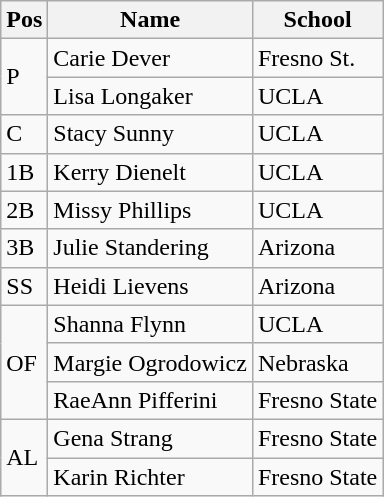<table class=wikitable>
<tr>
<th>Pos</th>
<th>Name</th>
<th>School</th>
</tr>
<tr>
<td rowspan=2>P</td>
<td>Carie Dever</td>
<td>Fresno St.</td>
</tr>
<tr>
<td>Lisa Longaker</td>
<td>UCLA</td>
</tr>
<tr>
<td>C</td>
<td>Stacy Sunny</td>
<td>UCLA</td>
</tr>
<tr>
<td>1B</td>
<td>Kerry Dienelt</td>
<td>UCLA</td>
</tr>
<tr>
<td>2B</td>
<td>Missy Phillips</td>
<td>UCLA</td>
</tr>
<tr>
<td>3B</td>
<td>Julie Standering</td>
<td>Arizona</td>
</tr>
<tr>
<td>SS</td>
<td>Heidi Lievens</td>
<td>Arizona</td>
</tr>
<tr>
<td rowspan=3>OF</td>
<td>Shanna Flynn</td>
<td>UCLA</td>
</tr>
<tr>
<td>Margie Ogrodowicz</td>
<td>Nebraska</td>
</tr>
<tr>
<td>RaeAnn Pifferini</td>
<td>Fresno State</td>
</tr>
<tr>
<td rowspan=2>AL</td>
<td>Gena Strang</td>
<td>Fresno State</td>
</tr>
<tr>
<td>Karin Richter</td>
<td>Fresno State</td>
</tr>
</table>
